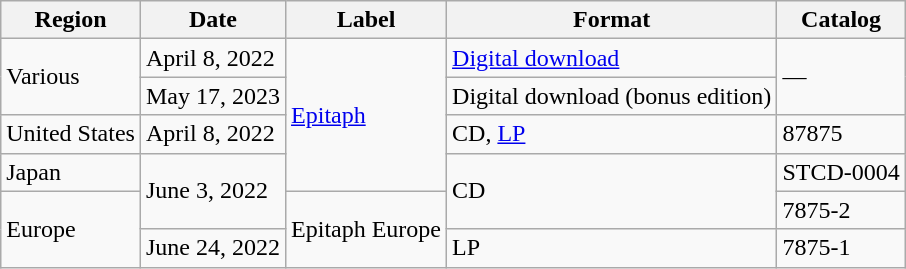<table class="wikitable">
<tr>
<th>Region</th>
<th>Date</th>
<th>Label</th>
<th>Format</th>
<th>Catalog</th>
</tr>
<tr>
<td rowspan="2">Various</td>
<td>April 8, 2022</td>
<td rowspan="4"><a href='#'>Epitaph</a></td>
<td><a href='#'>Digital download</a></td>
<td rowspan="2">—</td>
</tr>
<tr>
<td>May 17, 2023</td>
<td>Digital download (bonus edition)</td>
</tr>
<tr>
<td>United States</td>
<td>April 8, 2022</td>
<td>CD, <a href='#'>LP</a></td>
<td>87875</td>
</tr>
<tr>
<td>Japan</td>
<td rowspan="2">June 3, 2022</td>
<td rowspan="2">CD</td>
<td>STCD-0004</td>
</tr>
<tr>
<td rowspan="2">Europe</td>
<td rowspan="2">Epitaph Europe</td>
<td>7875-2</td>
</tr>
<tr>
<td>June 24, 2022</td>
<td>LP</td>
<td>7875-1</td>
</tr>
</table>
